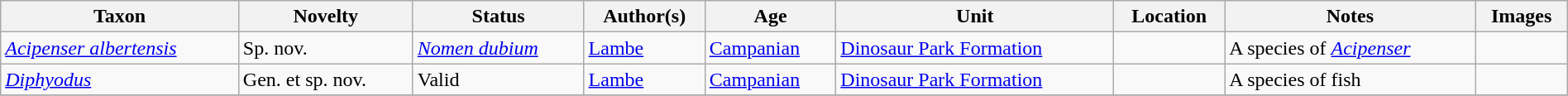<table class="wikitable sortable" align="center" width="100%">
<tr>
<th>Taxon</th>
<th>Novelty</th>
<th>Status</th>
<th>Author(s)</th>
<th>Age</th>
<th>Unit</th>
<th>Location</th>
<th>Notes</th>
<th>Images</th>
</tr>
<tr>
<td><em><a href='#'>Acipenser albertensis</a></em></td>
<td>Sp. nov.</td>
<td><em><a href='#'>Nomen dubium</a></em></td>
<td><a href='#'>Lambe</a></td>
<td><a href='#'>Campanian</a></td>
<td><a href='#'>Dinosaur Park Formation</a></td>
<td></td>
<td>A species of <em><a href='#'>Acipenser</a></em></td>
<td></td>
</tr>
<tr>
<td><em><a href='#'>Diphyodus</a></em></td>
<td>Gen. et sp. nov.</td>
<td>Valid</td>
<td><a href='#'>Lambe</a></td>
<td><a href='#'>Campanian</a></td>
<td><a href='#'>Dinosaur Park Formation</a></td>
<td></td>
<td>A species of fish</td>
<td></td>
</tr>
<tr>
</tr>
</table>
